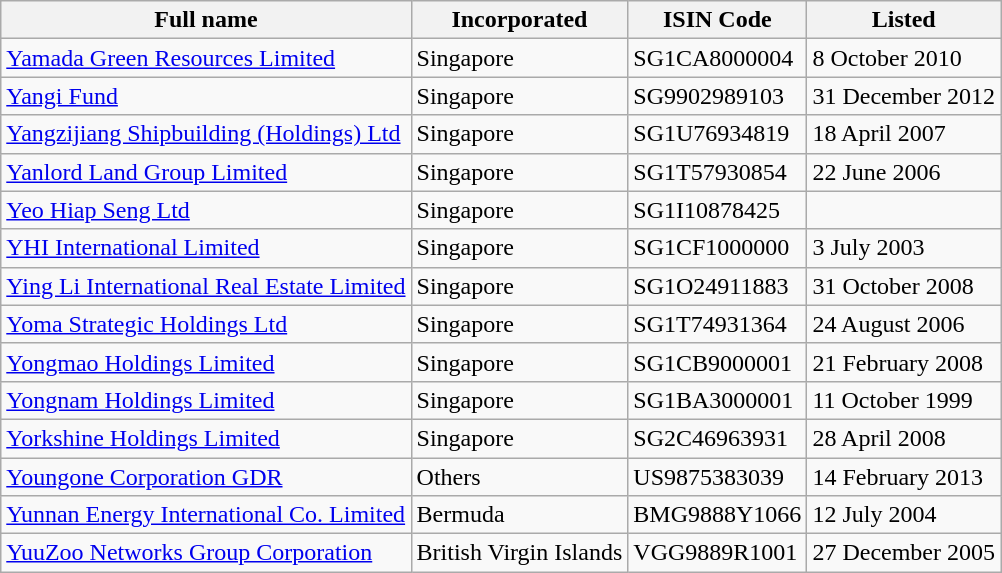<table class="wikitable">
<tr>
<th>Full name</th>
<th>Incorporated</th>
<th>ISIN Code</th>
<th>Listed</th>
</tr>
<tr>
<td><a href='#'>Yamada Green Resources Limited</a></td>
<td>Singapore</td>
<td>SG1CA8000004</td>
<td>8 October 2010</td>
</tr>
<tr>
<td><a href='#'>Yangi Fund</a></td>
<td>Singapore</td>
<td>SG9902989103</td>
<td>31 December 2012</td>
</tr>
<tr>
<td><a href='#'>Yangzijiang Shipbuilding (Holdings) Ltd</a></td>
<td>Singapore</td>
<td>SG1U76934819</td>
<td>18 April 2007</td>
</tr>
<tr>
<td><a href='#'>Yanlord Land Group Limited</a></td>
<td>Singapore</td>
<td>SG1T57930854</td>
<td>22 June 2006</td>
</tr>
<tr>
<td><a href='#'>Yeo Hiap Seng Ltd</a></td>
<td>Singapore</td>
<td>SG1I10878425</td>
<td></td>
</tr>
<tr>
<td><a href='#'>YHI International Limited</a></td>
<td>Singapore</td>
<td>SG1CF1000000</td>
<td>3 July 2003</td>
</tr>
<tr>
<td><a href='#'>Ying Li International Real Estate Limited</a></td>
<td>Singapore</td>
<td>SG1O24911883</td>
<td>31 October 2008</td>
</tr>
<tr>
<td><a href='#'>Yoma Strategic Holdings Ltd</a></td>
<td>Singapore</td>
<td>SG1T74931364</td>
<td>24 August 2006</td>
</tr>
<tr>
<td><a href='#'>Yongmao Holdings Limited</a></td>
<td>Singapore</td>
<td>SG1CB9000001</td>
<td>21 February 2008</td>
</tr>
<tr>
<td><a href='#'>Yongnam Holdings Limited</a></td>
<td>Singapore</td>
<td>SG1BA3000001</td>
<td>11 October 1999</td>
</tr>
<tr>
<td><a href='#'>Yorkshine Holdings Limited</a></td>
<td>Singapore</td>
<td>SG2C46963931</td>
<td>28 April 2008</td>
</tr>
<tr>
<td><a href='#'>Youngone Corporation GDR</a></td>
<td>Others</td>
<td>US9875383039</td>
<td>14 February 2013</td>
</tr>
<tr>
<td><a href='#'>Yunnan Energy International Co. Limited</a></td>
<td>Bermuda</td>
<td>BMG9888Y1066</td>
<td>12 July 2004</td>
</tr>
<tr>
<td><a href='#'>YuuZoo Networks Group Corporation</a></td>
<td>British Virgin Islands</td>
<td>VGG9889R1001</td>
<td>27 December 2005</td>
</tr>
</table>
